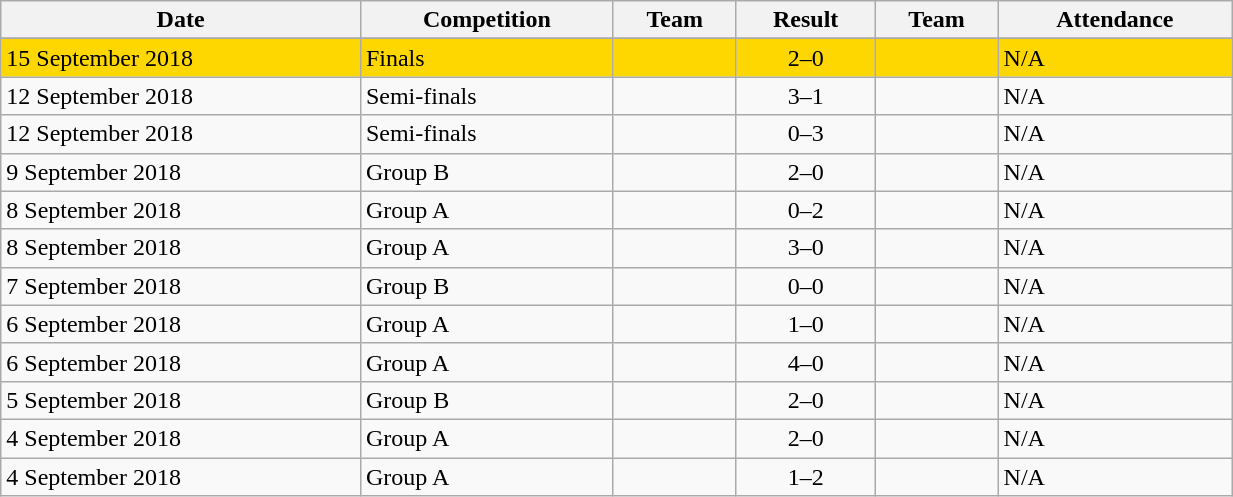<table class="wikitable" style="text-align: left;" width="65%">
<tr>
<th>Date</th>
<th>Competition</th>
<th>Team</th>
<th>Result</th>
<th>Team</th>
<th>Attendance</th>
</tr>
<tr>
</tr>
<tr bgcolor=gold>
<td>15 September 2018</td>
<td>Finals</td>
<td></td>
<td align=center>2–0</td>
<td></td>
<td>N/A</td>
</tr>
<tr>
<td>12 September 2018</td>
<td>Semi-finals</td>
<td></td>
<td align=center>3–1</td>
<td></td>
<td>N/A</td>
</tr>
<tr>
<td>12 September 2018</td>
<td>Semi-finals</td>
<td></td>
<td align=center>0–3</td>
<td></td>
<td>N/A</td>
</tr>
<tr>
<td>9 September 2018</td>
<td>Group B</td>
<td></td>
<td align=center>2–0</td>
<td></td>
<td>N/A</td>
</tr>
<tr>
<td>8 September 2018</td>
<td>Group A</td>
<td></td>
<td align=center>0–2</td>
<td></td>
<td>N/A</td>
</tr>
<tr>
<td>8 September 2018</td>
<td>Group A</td>
<td></td>
<td align=center>3–0</td>
<td></td>
<td>N/A</td>
</tr>
<tr>
<td>7 September 2018</td>
<td>Group B</td>
<td></td>
<td align=center>0–0</td>
<td></td>
<td>N/A</td>
</tr>
<tr>
<td>6 September 2018</td>
<td>Group A</td>
<td></td>
<td align=center>1–0</td>
<td></td>
<td>N/A</td>
</tr>
<tr>
<td>6 September 2018</td>
<td>Group A</td>
<td></td>
<td align=center>4–0</td>
<td></td>
<td>N/A</td>
</tr>
<tr>
<td>5 September 2018</td>
<td>Group B</td>
<td></td>
<td align=center>2–0</td>
<td></td>
<td>N/A</td>
</tr>
<tr>
<td>4 September 2018</td>
<td>Group A</td>
<td></td>
<td align=center>2–0</td>
<td></td>
<td>N/A</td>
</tr>
<tr>
<td>4 September 2018</td>
<td>Group A</td>
<td></td>
<td align=center>1–2</td>
<td></td>
<td>N/A</td>
</tr>
</table>
